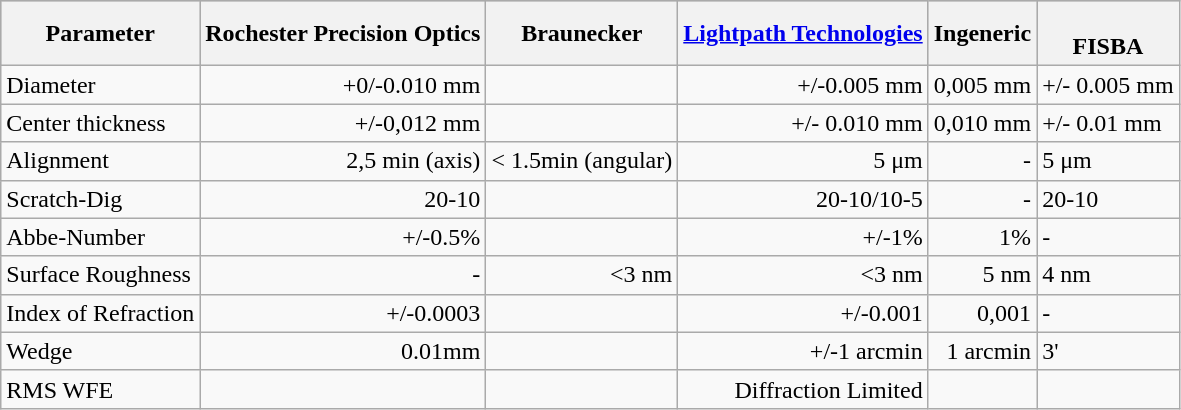<table border=1 class="wikitable">
<tr Style = "background: #C0C0C0">
<th>Parameter</th>
<th>Rochester Precision Optics</th>
<th>Braunecker</th>
<th><a href='#'>Lightpath Technologies</a></th>
<th>Ingeneric</th>
<th><br>FISBA</th>
</tr>
<tr>
<td>Diameter</td>
<td style="text-align:right">+0/-0.010 mm</td>
<td></td>
<td style="text-align:right">+/-0.005 mm</td>
<td style="text-align:right">0,005 mm</td>
<td>+/- 0.005 mm</td>
</tr>
<tr>
<td>Center thickness</td>
<td style="text-align:right">+/-0,012 mm</td>
<td></td>
<td style="text-align:right">+/- 0.010 mm</td>
<td style="text-align:right">0,010 mm</td>
<td>+/- 0.01 mm</td>
</tr>
<tr>
<td>Alignment</td>
<td style="text-align:right">2,5 min (axis)</td>
<td>< 1.5min (angular)</td>
<td style="text-align:right">5 μm</td>
<td style="text-align:right">-</td>
<td>5 μm</td>
</tr>
<tr>
<td>Scratch-Dig</td>
<td style="text-align:right">20-10</td>
<td></td>
<td style="text-align:right">20-10/10-5</td>
<td style="text-align:right">-</td>
<td>20-10</td>
</tr>
<tr>
<td>Abbe-Number</td>
<td style="text-align:right">+/-0.5%</td>
<td></td>
<td style="text-align:right">+/-1%</td>
<td style="text-align:right">1%</td>
<td>-</td>
</tr>
<tr>
<td>Surface Roughness</td>
<td style="text-align:right">-</td>
<td style="text-align:right"><3 nm</td>
<td style="text-align:right"><3 nm</td>
<td style="text-align:right">5 nm</td>
<td>4 nm</td>
</tr>
<tr>
<td>Index of Refraction</td>
<td style="text-align:right">+/-0.0003</td>
<td></td>
<td style="text-align:right">+/-0.001</td>
<td style="text-align:right">0,001</td>
<td>-</td>
</tr>
<tr>
<td>Wedge</td>
<td style="text-align:right">0.01mm</td>
<td></td>
<td style="text-align:right">+/-1 arcmin</td>
<td style="text-align:right">1 arcmin</td>
<td>3'</td>
</tr>
<tr>
<td>RMS WFE</td>
<td style="text-align:right"></td>
<td></td>
<td style="text-align:right">Diffraction Limited</td>
<td style="text-align:right"></td>
<td></td>
</tr>
</table>
